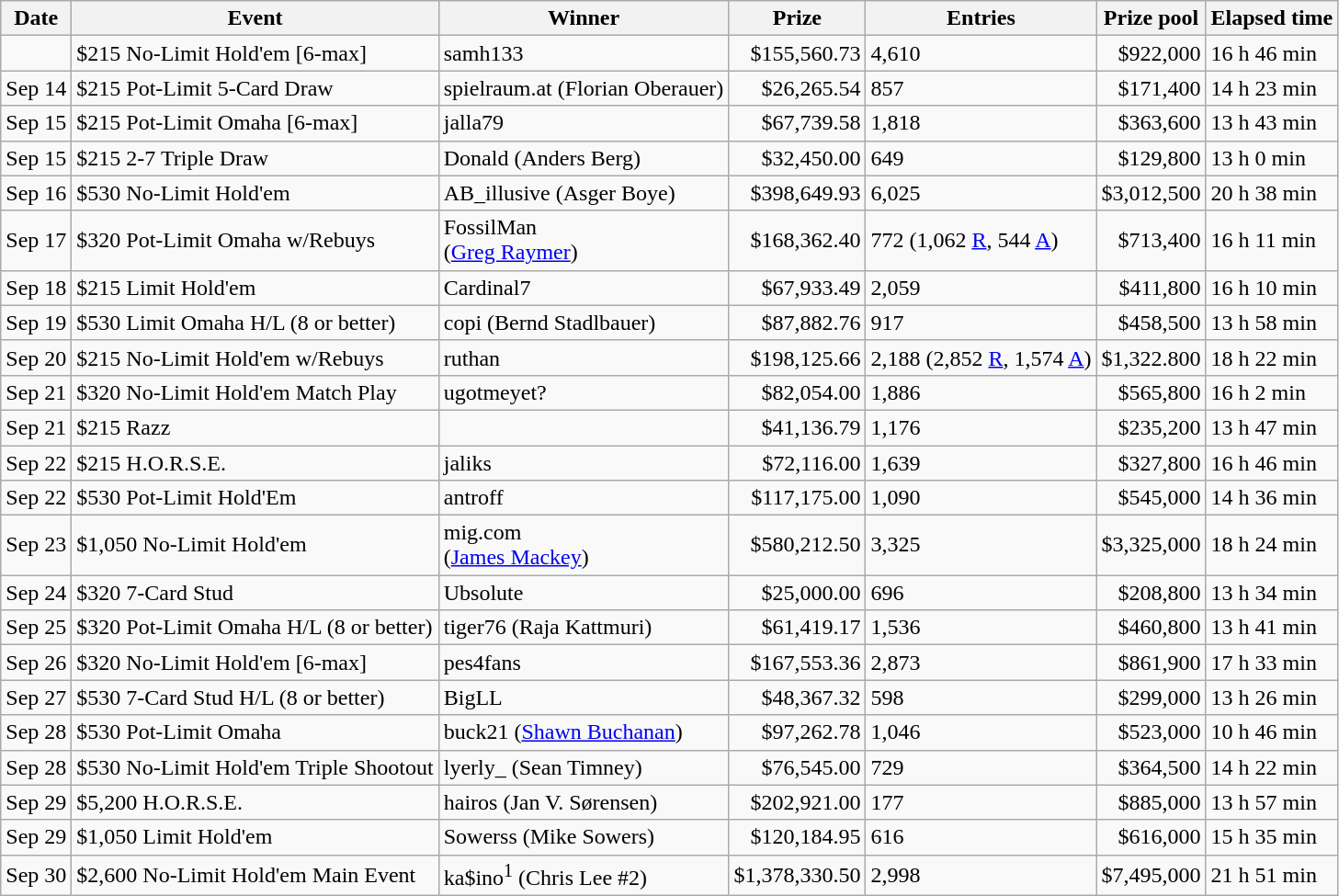<table class="wikitable">
<tr>
<th>Date</th>
<th>Event</th>
<th>Winner</th>
<th>Prize</th>
<th>Entries</th>
<th>Prize pool</th>
<th>Elapsed time</th>
</tr>
<tr>
<td></td>
<td>$215 No-Limit Hold'em [6-max]</td>
<td> samh133</td>
<td style="text-align:right">$155,560.73</td>
<td>4,610</td>
<td style="text-align:right">$922,000</td>
<td>16 h 46 min</td>
</tr>
<tr>
<td>Sep 14</td>
<td>$215 Pot-Limit 5-Card Draw</td>
<td> spielraum.at (Florian Oberauer) </td>
<td style="text-align:right">$26,265.54</td>
<td>857</td>
<td style="text-align:right">$171,400</td>
<td>14 h 23 min</td>
</tr>
<tr>
<td>Sep 15</td>
<td>$215 Pot-Limit Omaha [6-max]</td>
<td> jalla79</td>
<td style="text-align:right">$67,739.58</td>
<td>1,818</td>
<td style="text-align:right">$363,600</td>
<td>13 h 43 min</td>
</tr>
<tr>
<td>Sep 15</td>
<td>$215 2-7 Triple Draw</td>
<td> Donald (Anders Berg) </td>
<td style="text-align:right">$32,450.00</td>
<td>649</td>
<td style="text-align:right">$129,800</td>
<td>13 h 0 min</td>
</tr>
<tr>
<td>Sep 16</td>
<td>$530 No-Limit Hold'em</td>
<td> AB_illusive (Asger Boye)</td>
<td style="text-align:right">$398,649.93</td>
<td>6,025</td>
<td style="text-align:right">$3,012,500</td>
<td>20 h 38 min</td>
</tr>
<tr>
<td>Sep 17</td>
<td>$320 Pot-Limit Omaha w/Rebuys</td>
<td> FossilMan<br>(<a href='#'>Greg Raymer</a>) </td>
<td style="text-align:right">$168,362.40</td>
<td>772 (1,062 <a href='#'>R</a>, 544 <a href='#'>A</a>)</td>
<td style="text-align:right">$713,400</td>
<td>16 h 11 min</td>
</tr>
<tr>
<td>Sep 18</td>
<td>$215 Limit Hold'em</td>
<td> Cardinal7</td>
<td style="text-align:right">$67,933.49</td>
<td>2,059</td>
<td style="text-align:right">$411,800</td>
<td>16 h 10 min</td>
</tr>
<tr>
<td>Sep 19</td>
<td>$530 Limit Omaha H/L (8 or better)</td>
<td> copi (Bernd Stadlbauer)</td>
<td style="text-align:right">$87,882.76</td>
<td>917</td>
<td style="text-align:right">$458,500</td>
<td>13 h 58 min</td>
</tr>
<tr>
<td>Sep 20</td>
<td>$215 No-Limit Hold'em w/Rebuys</td>
<td> ruthan</td>
<td style="text-align:right">$198,125.66</td>
<td>2,188 (2,852 <a href='#'>R</a>, 1,574 <a href='#'>A</a>)</td>
<td style="text-align:right">$1,322.800</td>
<td>18 h 22 min</td>
</tr>
<tr>
<td>Sep 21</td>
<td>$320 No-Limit Hold'em Match Play</td>
<td> ugotmeyet?</td>
<td style="text-align:right">$82,054.00</td>
<td>1,886</td>
<td style="text-align:right">$565,800</td>
<td>16 h 2 min</td>
</tr>
<tr>
<td>Sep 21</td>
<td>$215 Razz</td>
<td></td>
<td style="text-align:right">$41,136.79</td>
<td>1,176</td>
<td style="text-align:right">$235,200</td>
<td>13 h 47 min</td>
</tr>
<tr>
<td>Sep 22</td>
<td>$215 H.O.R.S.E.</td>
<td> jaliks</td>
<td style="text-align:right">$72,116.00</td>
<td>1,639</td>
<td style="text-align:right">$327,800</td>
<td>16 h 46 min</td>
</tr>
<tr>
<td>Sep 22</td>
<td>$530 Pot-Limit Hold'Em</td>
<td> antroff</td>
<td style="text-align:right">$117,175.00</td>
<td>1,090</td>
<td style="text-align:right">$545,000</td>
<td>14 h 36 min</td>
</tr>
<tr>
<td>Sep 23</td>
<td>$1,050 No-Limit Hold'em</td>
<td> mig.com<br>(<a href='#'>James Mackey</a>)</td>
<td style="text-align:right">$580,212.50</td>
<td>3,325</td>
<td style="text-align:right">$3,325,000</td>
<td>18 h 24 min</td>
</tr>
<tr>
<td>Sep 24</td>
<td>$320 7-Card Stud</td>
<td> Ubsolute</td>
<td style="text-align:right">$25,000.00</td>
<td>696</td>
<td style="text-align:right">$208,800</td>
<td>13 h 34 min</td>
</tr>
<tr>
<td>Sep 25</td>
<td>$320 Pot-Limit Omaha H/L (8 or better)</td>
<td> tiger76 (Raja Kattmuri)</td>
<td style="text-align:right">$61,419.17</td>
<td>1,536</td>
<td style="text-align:right">$460,800</td>
<td>13 h 41 min</td>
</tr>
<tr>
<td>Sep 26</td>
<td>$320 No-Limit Hold'em [6-max]</td>
<td> pes4fans</td>
<td style="text-align:right">$167,553.36</td>
<td>2,873</td>
<td style="text-align:right">$861,900</td>
<td>17 h 33 min</td>
</tr>
<tr>
<td>Sep 27</td>
<td>$530 7-Card Stud H/L (8 or better)</td>
<td> BigLL</td>
<td style="text-align:right">$48,367.32</td>
<td>598</td>
<td style="text-align:right">$299,000</td>
<td>13 h 26 min</td>
</tr>
<tr>
<td>Sep 28</td>
<td>$530 Pot-Limit Omaha</td>
<td> buck21 (<a href='#'>Shawn Buchanan</a>)</td>
<td style="text-align:right">$97,262.78</td>
<td>1,046</td>
<td style="text-align:right">$523,000</td>
<td>10 h 46 min</td>
</tr>
<tr>
<td>Sep 28</td>
<td>$530 No-Limit Hold'em Triple Shootout</td>
<td> lyerly_ (Sean Timney)</td>
<td style="text-align:right">$76,545.00</td>
<td>729</td>
<td style="text-align:right">$364,500</td>
<td>14 h 22 min</td>
</tr>
<tr>
<td>Sep 29</td>
<td>$5,200 H.O.R.S.E.</td>
<td> hairos (Jan V. Sørensen)</td>
<td style="text-align:right">$202,921.00</td>
<td>177</td>
<td style="text-align:right">$885,000</td>
<td>13 h 57 min</td>
</tr>
<tr>
<td>Sep 29</td>
<td>$1,050 Limit Hold'em</td>
<td> Sowerss (Mike Sowers)</td>
<td style="text-align:right">$120,184.95</td>
<td>616</td>
<td style="text-align:right">$616,000</td>
<td>15 h 35 min</td>
</tr>
<tr>
<td>Sep 30</td>
<td>$2,600 No-Limit Hold'em Main Event</td>
<td> ka$ino<sup>1</sup> (Chris Lee #2)</td>
<td style="text-align:right">$1,378,330.50</td>
<td>2,998</td>
<td style="text-align:right">$7,495,000</td>
<td>21 h 51 min</td>
</tr>
</table>
